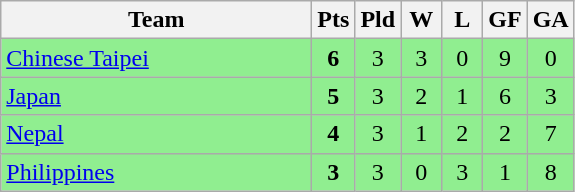<table class=wikitable style="text-align:center">
<tr>
<th width=200>Team</th>
<th width=20>Pts</th>
<th width=20>Pld</th>
<th width=20>W</th>
<th width=20>L</th>
<th width=20>GF</th>
<th width=20>GA</th>
</tr>
<tr bgcolor=lightgreen>
<td style="text-align:left"> <a href='#'>Chinese Taipei</a></td>
<td><strong>6</strong></td>
<td>3</td>
<td>3</td>
<td>0</td>
<td>9</td>
<td>0</td>
</tr>
<tr bgcolor=lightgreen>
<td style="text-align:left"> <a href='#'>Japan</a></td>
<td><strong>5</strong></td>
<td>3</td>
<td>2</td>
<td>1</td>
<td>6</td>
<td>3</td>
</tr>
<tr bgcolor=lightgreen>
<td style="text-align:left"> <a href='#'>Nepal</a></td>
<td><strong>4</strong></td>
<td>3</td>
<td>1</td>
<td>2</td>
<td>2</td>
<td>7</td>
</tr>
<tr bgcolor=lightgreen>
<td style="text-align:left"> <a href='#'>Philippines</a></td>
<td><strong>3</strong></td>
<td>3</td>
<td>0</td>
<td>3</td>
<td>1</td>
<td>8</td>
</tr>
</table>
